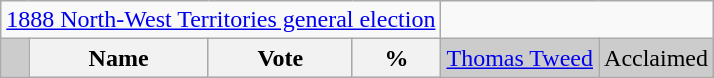<table class="wikitable">
<tr>
<td colspan=4 align=center><a href='#'>1888 North-West Territories general election</a></td>
</tr>
<tr bgcolor="CCCCCC">
<td></td>
<th>Name</th>
<th>Vote</th>
<th>%<br></th>
<td><a href='#'>Thomas Tweed</a></td>
<td colspan="2" align=center>Acclaimed</td>
</tr>
</table>
